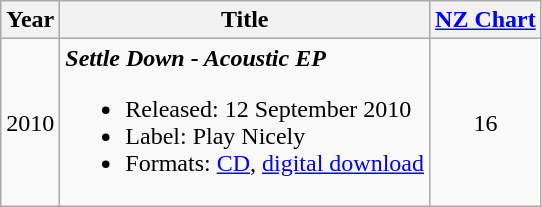<table class="wikitable" border="1">
<tr>
<th>Year</th>
<th>Title</th>
<th><a href='#'>NZ Chart</a></th>
</tr>
<tr>
<td>2010</td>
<td><strong><em>Settle Down - Acoustic EP</em></strong><br><ul><li>Released: 12 September 2010</li><li>Label: Play Nicely</li><li>Formats: <a href='#'>CD</a>, <a href='#'>digital download</a></li></ul></td>
<td align="center">16</td>
</tr>
</table>
